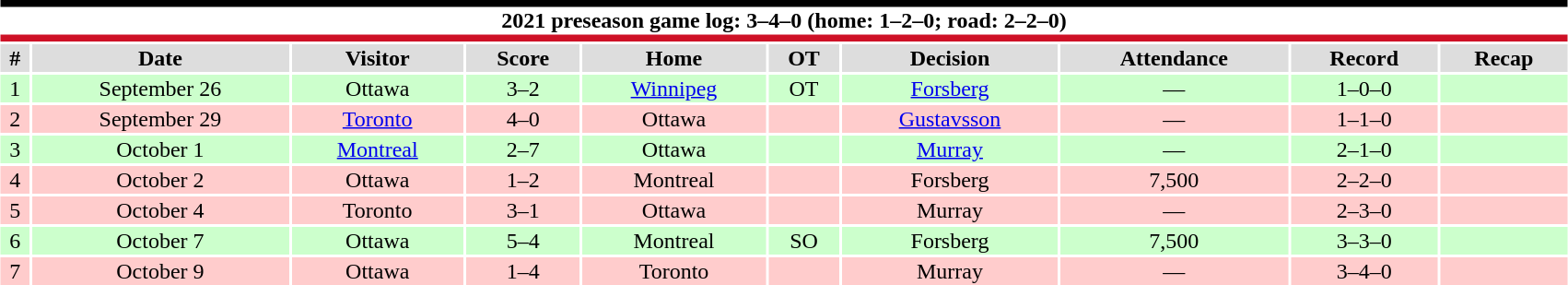<table class="toccolours collapsible collapsed" style="width:90%; clear:both; margin:1.5em auto; text-align:center;">
<tr>
<th colspan="10" style="background:#FFFFFF; border-top:#000000 5px solid; border-bottom:#CE1126 5px solid;">2021 preseason game log: 3–4–0 (home: 1–2–0; road: 2–2–0)</th>
</tr>
<tr style="background:#ddd;">
<th>#</th>
<th>Date</th>
<th>Visitor</th>
<th>Score</th>
<th>Home</th>
<th>OT</th>
<th>Decision</th>
<th>Attendance</th>
<th>Record</th>
<th>Recap</th>
</tr>
<tr style="background:#cfc;">
<td>1</td>
<td>September 26</td>
<td>Ottawa</td>
<td>3–2</td>
<td><a href='#'>Winnipeg</a></td>
<td>OT</td>
<td><a href='#'>Forsberg</a></td>
<td>—</td>
<td>1–0–0</td>
<td></td>
</tr>
<tr style="background:#fcc;">
<td>2</td>
<td>September 29</td>
<td><a href='#'>Toronto</a></td>
<td>4–0</td>
<td>Ottawa</td>
<td></td>
<td><a href='#'>Gustavsson</a></td>
<td>—</td>
<td>1–1–0</td>
<td></td>
</tr>
<tr style="background:#cfc;">
<td>3</td>
<td>October 1</td>
<td><a href='#'>Montreal</a></td>
<td>2–7</td>
<td>Ottawa</td>
<td></td>
<td><a href='#'>Murray</a></td>
<td>—</td>
<td>2–1–0</td>
<td></td>
</tr>
<tr style="background:#fcc;">
<td>4</td>
<td>October 2</td>
<td>Ottawa</td>
<td>1–2</td>
<td>Montreal</td>
<td></td>
<td>Forsberg</td>
<td>7,500</td>
<td>2–2–0</td>
<td></td>
</tr>
<tr style="background:#fcc;">
<td>5</td>
<td>October 4</td>
<td>Toronto</td>
<td>3–1</td>
<td>Ottawa</td>
<td></td>
<td>Murray</td>
<td>—</td>
<td>2–3–0</td>
<td></td>
</tr>
<tr style="background:#cfc;">
<td>6</td>
<td>October 7</td>
<td>Ottawa</td>
<td>5–4</td>
<td>Montreal</td>
<td>SO</td>
<td>Forsberg</td>
<td>7,500</td>
<td>3–3–0</td>
<td></td>
</tr>
<tr style="background:#fcc;">
<td>7</td>
<td>October 9</td>
<td>Ottawa</td>
<td>1–4</td>
<td>Toronto</td>
<td></td>
<td>Murray</td>
<td>—</td>
<td>3–4–0</td>
<td></td>
</tr>
<tr>
<td colspan="10" style="text-align:center;"></td>
</tr>
</table>
